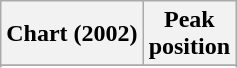<table class="wikitable sortable plainrowheaders" style="text-align:center">
<tr>
<th scope="col">Chart (2002)</th>
<th scope="col">Peak<br>position</th>
</tr>
<tr>
</tr>
<tr>
</tr>
</table>
